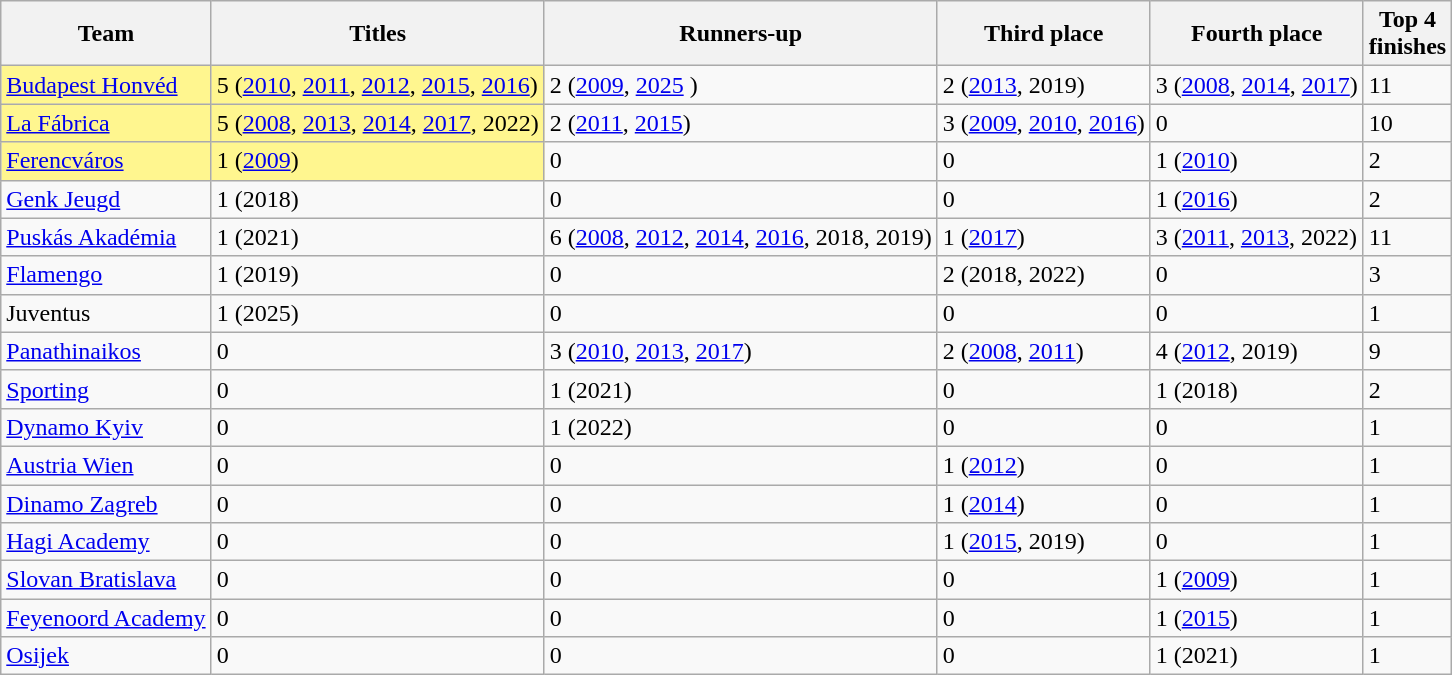<table class="wikitable sortable">
<tr>
<th>Team</th>
<th>Titles</th>
<th>Runners-up</th>
<th>Third place</th>
<th>Fourth place</th>
<th>Top 4 <br> finishes</th>
</tr>
<tr>
<td bgcolor=#FFF68F> <a href='#'>Budapest Honvéd</a></td>
<td bgcolor=#FFF68F>5 (<a href='#'>2010</a>, <a href='#'>2011</a>, <a href='#'>2012</a>, <a href='#'>2015</a>, <a href='#'>2016</a>)</td>
<td>2 (<a href='#'>2009</a>, <a href='#'>2025</a> )</td>
<td>2 (<a href='#'>2013</a>, 2019)</td>
<td>3 (<a href='#'>2008</a>, <a href='#'>2014</a>, <a href='#'>2017</a>)</td>
<td>11</td>
</tr>
<tr>
<td bgcolor=#FFF68F> <a href='#'>La Fábrica</a></td>
<td bgcolor=#FFF68F>5 (<a href='#'>2008</a>, <a href='#'>2013</a>, <a href='#'>2014</a>, <a href='#'>2017</a>, 2022)</td>
<td>2 (<a href='#'>2011</a>, <a href='#'>2015</a>)</td>
<td>3 (<a href='#'>2009</a>, <a href='#'>2010</a>, <a href='#'>2016</a>)</td>
<td>0</td>
<td>10</td>
</tr>
<tr>
<td bgcolor=#FFF68F> <a href='#'>Ferencváros</a></td>
<td bgcolor=#FFF68F>1 (<a href='#'>2009</a>)</td>
<td>0</td>
<td>0</td>
<td>1 (<a href='#'>2010</a>)</td>
<td>2</td>
</tr>
<tr>
<td> <a href='#'>Genk Jeugd</a></td>
<td>1 (2018)</td>
<td>0</td>
<td>0</td>
<td>1 (<a href='#'>2016</a>)</td>
<td>2</td>
</tr>
<tr>
<td> <a href='#'>Puskás Akadémia</a></td>
<td>1 (2021)</td>
<td>6 (<a href='#'>2008</a>, <a href='#'>2012</a>, <a href='#'>2014</a>, <a href='#'>2016</a>, 2018, 2019)</td>
<td>1 (<a href='#'>2017</a>)</td>
<td>3 (<a href='#'>2011</a>, <a href='#'>2013</a>, 2022)</td>
<td>11</td>
</tr>
<tr>
<td> <a href='#'>Flamengo</a></td>
<td>1 (2019)</td>
<td>0</td>
<td>2 (2018, 2022)</td>
<td>0</td>
<td>3</td>
</tr>
<tr>
<td>Juventus</td>
<td>1 (2025)</td>
<td>0</td>
<td>0</td>
<td>0</td>
<td>1</td>
</tr>
<tr>
<td> <a href='#'>Panathinaikos</a></td>
<td>0</td>
<td>3 (<a href='#'>2010</a>, <a href='#'>2013</a>, <a href='#'>2017</a>)</td>
<td>2 (<a href='#'>2008</a>, <a href='#'>2011</a>)</td>
<td>4 (<a href='#'>2012</a>, 2019)</td>
<td>9</td>
</tr>
<tr>
<td> <a href='#'>Sporting</a></td>
<td>0</td>
<td>1 (2021)</td>
<td>0</td>
<td>1 (2018)</td>
<td>2</td>
</tr>
<tr>
<td> <a href='#'>Dynamo Kyiv</a></td>
<td>0</td>
<td>1 (2022)</td>
<td>0</td>
<td>0</td>
<td>1</td>
</tr>
<tr>
<td> <a href='#'>Austria Wien</a></td>
<td>0</td>
<td>0</td>
<td>1 (<a href='#'>2012</a>)</td>
<td>0</td>
<td>1</td>
</tr>
<tr>
<td> <a href='#'>Dinamo Zagreb</a></td>
<td>0</td>
<td>0</td>
<td>1 (<a href='#'>2014</a>)</td>
<td>0</td>
<td>1</td>
</tr>
<tr>
<td> <a href='#'>Hagi Academy</a></td>
<td>0</td>
<td>0</td>
<td>1 (<a href='#'>2015</a>, 2019)</td>
<td>0</td>
<td>1</td>
</tr>
<tr>
<td> <a href='#'>Slovan Bratislava</a></td>
<td>0</td>
<td>0</td>
<td>0</td>
<td>1 (<a href='#'>2009</a>)</td>
<td>1</td>
</tr>
<tr>
<td> <a href='#'>Feyenoord Academy</a></td>
<td>0</td>
<td>0</td>
<td>0</td>
<td>1 (<a href='#'>2015</a>)</td>
<td>1</td>
</tr>
<tr>
<td> <a href='#'>Osijek</a></td>
<td>0</td>
<td>0</td>
<td>0</td>
<td>1 (2021)</td>
<td>1</td>
</tr>
</table>
